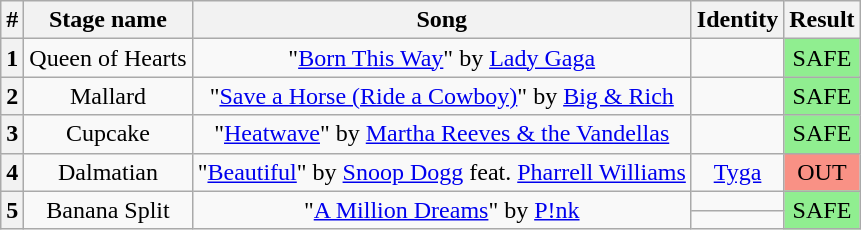<table class="wikitable plainrowheaders" style="text-align: center;">
<tr>
<th>#</th>
<th>Stage name</th>
<th>Song</th>
<th>Identity</th>
<th>Result</th>
</tr>
<tr>
<th>1</th>
<td>Queen of Hearts</td>
<td>"<a href='#'>Born This Way</a>" by <a href='#'>Lady Gaga</a></td>
<td></td>
<td bgcolor=lightgreen>SAFE</td>
</tr>
<tr>
<th>2</th>
<td>Mallard</td>
<td>"<a href='#'>Save a Horse (Ride a Cowboy)</a>" by <a href='#'>Big & Rich</a></td>
<td></td>
<td bgcolor=lightgreen>SAFE</td>
</tr>
<tr>
<th>3</th>
<td>Cupcake</td>
<td>"<a href='#'>Heatwave</a>" by <a href='#'>Martha Reeves & the Vandellas</a></td>
<td></td>
<td bgcolor=lightgreen>SAFE</td>
</tr>
<tr>
<th>4</th>
<td>Dalmatian</td>
<td>"<a href='#'>Beautiful</a>" by <a href='#'>Snoop Dogg</a> feat. <a href='#'>Pharrell Williams</a></td>
<td><a href='#'>Tyga</a></td>
<td bgcolor=#F99185>OUT</td>
</tr>
<tr>
<th rowspan=2>5</th>
<td rowspan=2>Banana Split</td>
<td rowspan=2>"<a href='#'>A Million Dreams</a>" by <a href='#'>P!nk</a></td>
<td></td>
<td rowspan=2 bgcolor=lightgreen>SAFE</td>
</tr>
<tr>
<td></td>
</tr>
</table>
